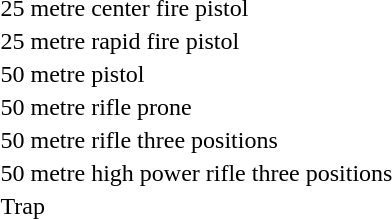<table>
<tr>
<td>25 metre center fire pistol <br></td>
<td></td>
<td></td>
<td></td>
</tr>
<tr>
<td>25 metre rapid fire pistol <br></td>
<td></td>
<td></td>
<td></td>
</tr>
<tr>
<td>50 metre pistol <br></td>
<td></td>
<td></td>
<td></td>
</tr>
<tr>
<td>50 metre rifle prone <br></td>
<td></td>
<td></td>
<td></td>
</tr>
<tr>
<td>50 metre rifle three positions <br></td>
<td></td>
<td></td>
<td></td>
</tr>
<tr>
<td>50 metre high power rifle three positions <br></td>
<td></td>
<td></td>
<td></td>
</tr>
<tr>
<td>Trap <br></td>
<td></td>
<td></td>
<td></td>
</tr>
</table>
